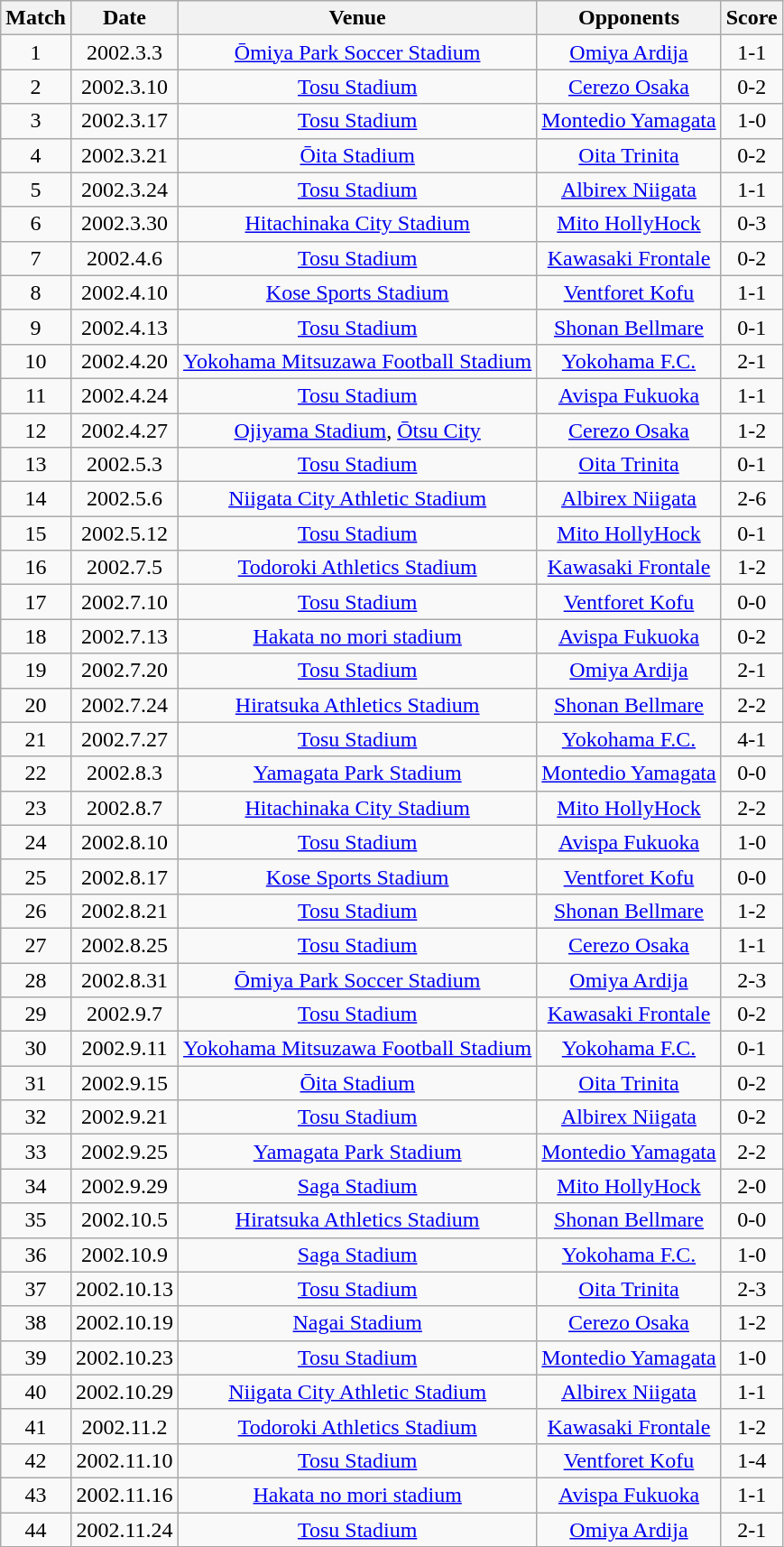<table class="wikitable" style="text-align:center;">
<tr>
<th>Match</th>
<th>Date</th>
<th>Venue</th>
<th>Opponents</th>
<th>Score</th>
</tr>
<tr>
<td>1</td>
<td>2002.3.3</td>
<td><a href='#'>Ōmiya Park Soccer Stadium</a></td>
<td><a href='#'>Omiya Ardija</a></td>
<td>1-1</td>
</tr>
<tr>
<td>2</td>
<td>2002.3.10</td>
<td><a href='#'>Tosu Stadium</a></td>
<td><a href='#'>Cerezo Osaka</a></td>
<td>0-2</td>
</tr>
<tr>
<td>3</td>
<td>2002.3.17</td>
<td><a href='#'>Tosu Stadium</a></td>
<td><a href='#'>Montedio Yamagata</a></td>
<td>1-0</td>
</tr>
<tr>
<td>4</td>
<td>2002.3.21</td>
<td><a href='#'>Ōita Stadium</a></td>
<td><a href='#'>Oita Trinita</a></td>
<td>0-2</td>
</tr>
<tr>
<td>5</td>
<td>2002.3.24</td>
<td><a href='#'>Tosu Stadium</a></td>
<td><a href='#'>Albirex Niigata</a></td>
<td>1-1</td>
</tr>
<tr>
<td>6</td>
<td>2002.3.30</td>
<td><a href='#'>Hitachinaka City Stadium</a></td>
<td><a href='#'>Mito HollyHock</a></td>
<td>0-3</td>
</tr>
<tr>
<td>7</td>
<td>2002.4.6</td>
<td><a href='#'>Tosu Stadium</a></td>
<td><a href='#'>Kawasaki Frontale</a></td>
<td>0-2</td>
</tr>
<tr>
<td>8</td>
<td>2002.4.10</td>
<td><a href='#'>Kose Sports Stadium</a></td>
<td><a href='#'>Ventforet Kofu</a></td>
<td>1-1</td>
</tr>
<tr>
<td>9</td>
<td>2002.4.13</td>
<td><a href='#'>Tosu Stadium</a></td>
<td><a href='#'>Shonan Bellmare</a></td>
<td>0-1</td>
</tr>
<tr>
<td>10</td>
<td>2002.4.20</td>
<td><a href='#'>Yokohama Mitsuzawa Football Stadium</a></td>
<td><a href='#'>Yokohama F.C.</a></td>
<td>2-1</td>
</tr>
<tr>
<td>11</td>
<td>2002.4.24</td>
<td><a href='#'>Tosu Stadium</a></td>
<td><a href='#'>Avispa Fukuoka</a></td>
<td>1-1</td>
</tr>
<tr>
<td>12</td>
<td>2002.4.27</td>
<td><a href='#'>Ojiyama Stadium</a>, <a href='#'>Ōtsu City</a></td>
<td><a href='#'>Cerezo Osaka</a></td>
<td>1-2</td>
</tr>
<tr>
<td>13</td>
<td>2002.5.3</td>
<td><a href='#'>Tosu Stadium</a></td>
<td><a href='#'>Oita Trinita</a></td>
<td>0-1</td>
</tr>
<tr>
<td>14</td>
<td>2002.5.6</td>
<td><a href='#'>Niigata City Athletic Stadium</a></td>
<td><a href='#'>Albirex Niigata</a></td>
<td>2-6</td>
</tr>
<tr>
<td>15</td>
<td>2002.5.12</td>
<td><a href='#'>Tosu Stadium</a></td>
<td><a href='#'>Mito HollyHock</a></td>
<td>0-1</td>
</tr>
<tr>
<td>16</td>
<td>2002.7.5</td>
<td><a href='#'>Todoroki Athletics Stadium</a></td>
<td><a href='#'>Kawasaki Frontale</a></td>
<td>1-2</td>
</tr>
<tr>
<td>17</td>
<td>2002.7.10</td>
<td><a href='#'>Tosu Stadium</a></td>
<td><a href='#'>Ventforet Kofu</a></td>
<td>0-0</td>
</tr>
<tr>
<td>18</td>
<td>2002.7.13</td>
<td><a href='#'>Hakata no mori stadium</a></td>
<td><a href='#'>Avispa Fukuoka</a></td>
<td>0-2</td>
</tr>
<tr>
<td>19</td>
<td>2002.7.20</td>
<td><a href='#'>Tosu Stadium</a></td>
<td><a href='#'>Omiya Ardija</a></td>
<td>2-1</td>
</tr>
<tr>
<td>20</td>
<td>2002.7.24</td>
<td><a href='#'>Hiratsuka Athletics Stadium</a></td>
<td><a href='#'>Shonan Bellmare</a></td>
<td>2-2</td>
</tr>
<tr>
<td>21</td>
<td>2002.7.27</td>
<td><a href='#'>Tosu Stadium</a></td>
<td><a href='#'>Yokohama F.C.</a></td>
<td>4-1</td>
</tr>
<tr>
<td>22</td>
<td>2002.8.3</td>
<td><a href='#'>Yamagata Park Stadium</a></td>
<td><a href='#'>Montedio Yamagata</a></td>
<td>0-0</td>
</tr>
<tr>
<td>23</td>
<td>2002.8.7</td>
<td><a href='#'>Hitachinaka City Stadium</a></td>
<td><a href='#'>Mito HollyHock</a></td>
<td>2-2</td>
</tr>
<tr>
<td>24</td>
<td>2002.8.10</td>
<td><a href='#'>Tosu Stadium</a></td>
<td><a href='#'>Avispa Fukuoka</a></td>
<td>1-0</td>
</tr>
<tr>
<td>25</td>
<td>2002.8.17</td>
<td><a href='#'>Kose Sports Stadium</a></td>
<td><a href='#'>Ventforet Kofu</a></td>
<td>0-0</td>
</tr>
<tr>
<td>26</td>
<td>2002.8.21</td>
<td><a href='#'>Tosu Stadium</a></td>
<td><a href='#'>Shonan Bellmare</a></td>
<td>1-2</td>
</tr>
<tr>
<td>27</td>
<td>2002.8.25</td>
<td><a href='#'>Tosu Stadium</a></td>
<td><a href='#'>Cerezo Osaka</a></td>
<td>1-1</td>
</tr>
<tr>
<td>28</td>
<td>2002.8.31</td>
<td><a href='#'>Ōmiya Park Soccer Stadium</a></td>
<td><a href='#'>Omiya Ardija</a></td>
<td>2-3</td>
</tr>
<tr>
<td>29</td>
<td>2002.9.7</td>
<td><a href='#'>Tosu Stadium</a></td>
<td><a href='#'>Kawasaki Frontale</a></td>
<td>0-2</td>
</tr>
<tr>
<td>30</td>
<td>2002.9.11</td>
<td><a href='#'>Yokohama Mitsuzawa Football Stadium</a></td>
<td><a href='#'>Yokohama F.C.</a></td>
<td>0-1</td>
</tr>
<tr>
<td>31</td>
<td>2002.9.15</td>
<td><a href='#'>Ōita Stadium</a></td>
<td><a href='#'>Oita Trinita</a></td>
<td>0-2</td>
</tr>
<tr>
<td>32</td>
<td>2002.9.21</td>
<td><a href='#'>Tosu Stadium</a></td>
<td><a href='#'>Albirex Niigata</a></td>
<td>0-2</td>
</tr>
<tr>
<td>33</td>
<td>2002.9.25</td>
<td><a href='#'>Yamagata Park Stadium</a></td>
<td><a href='#'>Montedio Yamagata</a></td>
<td>2-2</td>
</tr>
<tr>
<td>34</td>
<td>2002.9.29</td>
<td><a href='#'>Saga Stadium</a></td>
<td><a href='#'>Mito HollyHock</a></td>
<td>2-0</td>
</tr>
<tr>
<td>35</td>
<td>2002.10.5</td>
<td><a href='#'>Hiratsuka Athletics Stadium</a></td>
<td><a href='#'>Shonan Bellmare</a></td>
<td>0-0</td>
</tr>
<tr>
<td>36</td>
<td>2002.10.9</td>
<td><a href='#'>Saga Stadium</a></td>
<td><a href='#'>Yokohama F.C.</a></td>
<td>1-0</td>
</tr>
<tr>
<td>37</td>
<td>2002.10.13</td>
<td><a href='#'>Tosu Stadium</a></td>
<td><a href='#'>Oita Trinita</a></td>
<td>2-3</td>
</tr>
<tr>
<td>38</td>
<td>2002.10.19</td>
<td><a href='#'>Nagai Stadium</a></td>
<td><a href='#'>Cerezo Osaka</a></td>
<td>1-2</td>
</tr>
<tr>
<td>39</td>
<td>2002.10.23</td>
<td><a href='#'>Tosu Stadium</a></td>
<td><a href='#'>Montedio Yamagata</a></td>
<td>1-0</td>
</tr>
<tr>
<td>40</td>
<td>2002.10.29</td>
<td><a href='#'>Niigata City Athletic Stadium</a></td>
<td><a href='#'>Albirex Niigata</a></td>
<td>1-1</td>
</tr>
<tr>
<td>41</td>
<td>2002.11.2</td>
<td><a href='#'>Todoroki Athletics Stadium</a></td>
<td><a href='#'>Kawasaki Frontale</a></td>
<td>1-2</td>
</tr>
<tr>
<td>42</td>
<td>2002.11.10</td>
<td><a href='#'>Tosu Stadium</a></td>
<td><a href='#'>Ventforet Kofu</a></td>
<td>1-4</td>
</tr>
<tr>
<td>43</td>
<td>2002.11.16</td>
<td><a href='#'>Hakata no mori stadium</a></td>
<td><a href='#'>Avispa Fukuoka</a></td>
<td>1-1</td>
</tr>
<tr>
<td>44</td>
<td>2002.11.24</td>
<td><a href='#'>Tosu Stadium</a></td>
<td><a href='#'>Omiya Ardija</a></td>
<td>2-1</td>
</tr>
</table>
